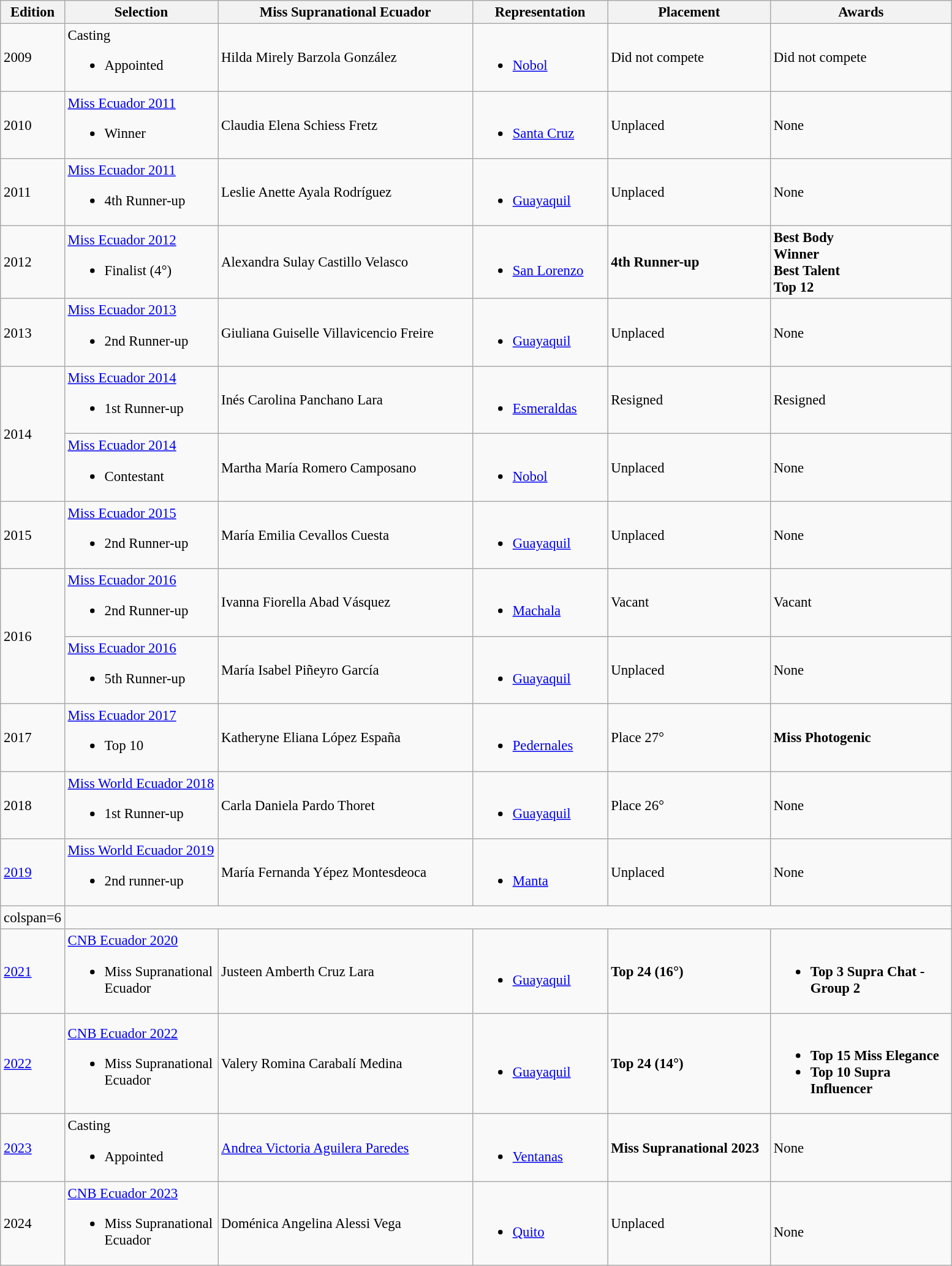<table class="wikitable sortable" style="font-size: 95%">
<tr>
<th width="2">Edition</th>
<th width="160">Selection</th>
<th width="270">Miss Supranational Ecuador</th>
<th width="140">Representation</th>
<th width="170">Placement</th>
<th width="190">Awards</th>
</tr>
<tr>
<td>2009</td>
<td>Casting<br><ul><li>Appointed</li></ul></td>
<td>Hilda Mirely Barzola González</td>
<td><br><ul><li><a href='#'>Nobol</a></li></ul></td>
<td>Did not compete</td>
<td>Did not compete</td>
</tr>
<tr>
<td>2010</td>
<td><a href='#'>Miss Ecuador 2011</a><br><ul><li>Winner</li></ul></td>
<td>Claudia Elena Schiess Fretz</td>
<td><br><ul><li><a href='#'>Santa Cruz</a></li></ul></td>
<td>Unplaced</td>
<td>None</td>
</tr>
<tr>
<td>2011</td>
<td><a href='#'>Miss Ecuador 2011</a><br><ul><li>4th Runner-up</li></ul></td>
<td>Leslie Anette Ayala Rodríguez</td>
<td><br><ul><li><a href='#'>Guayaquil</a></li></ul></td>
<td>Unplaced</td>
<td>None</td>
</tr>
<tr>
<td>2012</td>
<td><a href='#'>Miss Ecuador 2012</a><br><ul><li>Finalist (4°)</li></ul></td>
<td>Alexandra Sulay Castillo Velasco</td>
<td><br><ul><li><a href='#'>San Lorenzo</a></li></ul></td>
<td><strong>4th Runner-up</strong></td>
<td><strong>Best Body<br>Winner<br>Best Talent<br>Top 12</strong></td>
</tr>
<tr>
<td>2013</td>
<td><a href='#'>Miss Ecuador 2013</a><br><ul><li>2nd Runner-up</li></ul></td>
<td>Giuliana Guiselle Villavicencio Freire</td>
<td><br><ul><li><a href='#'>Guayaquil</a></li></ul></td>
<td>Unplaced</td>
<td>None</td>
</tr>
<tr>
<td rowspan=2>2014</td>
<td><a href='#'>Miss Ecuador 2014</a><br><ul><li>1st Runner-up</li></ul></td>
<td>Inés Carolina Panchano Lara</td>
<td><br><ul><li><a href='#'>Esmeraldas</a></li></ul></td>
<td>Resigned</td>
<td>Resigned</td>
</tr>
<tr>
<td><a href='#'>Miss Ecuador 2014</a><br><ul><li>Contestant</li></ul></td>
<td>Martha María Romero Camposano</td>
<td><br><ul><li><a href='#'>Nobol</a></li></ul></td>
<td>Unplaced</td>
<td>None</td>
</tr>
<tr>
<td>2015</td>
<td><a href='#'>Miss Ecuador 2015</a><br><ul><li>2nd Runner-up</li></ul></td>
<td>María Emilia Cevallos Cuesta</td>
<td><br><ul><li><a href='#'>Guayaquil</a></li></ul></td>
<td>Unplaced</td>
<td>None</td>
</tr>
<tr>
<td rowspan=2>2016</td>
<td><a href='#'>Miss Ecuador 2016</a><br><ul><li>2nd Runner-up</li></ul></td>
<td>Ivanna Fiorella Abad Vásquez</td>
<td><br><ul><li><a href='#'>Machala</a></li></ul></td>
<td>Vacant</td>
<td>Vacant</td>
</tr>
<tr>
<td><a href='#'>Miss Ecuador 2016</a><br><ul><li>5th Runner-up</li></ul></td>
<td>María Isabel Piñeyro García</td>
<td><br><ul><li><a href='#'>Guayaquil</a></li></ul></td>
<td>Unplaced</td>
<td>None</td>
</tr>
<tr>
<td>2017</td>
<td><a href='#'>Miss Ecuador 2017</a><br><ul><li>Top 10</li></ul></td>
<td>Katheryne Eliana López España</td>
<td><br><ul><li><a href='#'>Pedernales</a></li></ul></td>
<td>Place 27°</td>
<td><strong>Miss Photogenic</strong></td>
</tr>
<tr>
<td>2018</td>
<td><a href='#'>Miss World Ecuador 2018</a><br><ul><li>1st Runner-up</li></ul></td>
<td>Carla Daniela Pardo Thoret</td>
<td><br><ul><li><a href='#'>Guayaquil</a></li></ul></td>
<td>Place 26°</td>
<td>None</td>
</tr>
<tr>
<td><a href='#'>2019</a></td>
<td><a href='#'>Miss World Ecuador 2019</a><br><ul><li>2nd runner-up</li></ul></td>
<td>María Fernanda Yépez Montesdeoca</td>
<td><br><ul><li><a href='#'>Manta</a></li></ul></td>
<td>Unplaced</td>
<td>None</td>
</tr>
<tr>
<td>colspan=6 </td>
</tr>
<tr>
<td><a href='#'>2021</a></td>
<td><a href='#'>CNB Ecuador 2020</a><br><ul><li>Miss Supranational Ecuador</li></ul></td>
<td>Justeen Amberth Cruz Lara</td>
<td><br><ul><li><a href='#'>Guayaquil</a></li></ul></td>
<td><strong>Top 24 (16°)</strong></td>
<td><br><ul><li><strong>Top 3 Supra Chat - Group 2</strong></li></ul></td>
</tr>
<tr>
<td><a href='#'>2022</a></td>
<td><a href='#'>CNB Ecuador 2022</a><br><ul><li>Miss Supranational Ecuador</li></ul></td>
<td>Valery Romina Carabalí Medina</td>
<td><br><ul><li><a href='#'>Guayaquil</a></li></ul></td>
<td><strong>Top 24 (14°)</strong></td>
<td><br><ul><li><strong>Top 15 Miss Elegance</strong></li><li><strong>Top 10 Supra Influencer</strong></li></ul></td>
</tr>
<tr>
<td><a href='#'>2023</a></td>
<td>Casting<br><ul><li>Appointed</li></ul></td>
<td><a href='#'>Andrea Victoria Aguilera Paredes</a></td>
<td><br><ul><li><a href='#'>Ventanas</a></li></ul></td>
<td><strong>Miss Supranational 2023</strong></td>
<td>None</td>
</tr>
<tr>
<td>2024</td>
<td><a href='#'>CNB Ecuador 2023</a><br><ul><li>Miss Supranational Ecuador</li></ul></td>
<td>Doménica Angelina Alessi Vega</td>
<td><br><ul><li><a href='#'>Quito</a></li></ul></td>
<td>Unplaced</td>
<td><br>None</td>
</tr>
</table>
